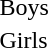<table>
<tr>
<td>Boys</td>
<td style="text-align:center"></td>
<td style="text-align:center"></td>
<td style="text-align:center"></td>
</tr>
<tr>
<td>Girls</td>
<td style="text-align:center"></td>
<td style="text-align:center"></td>
<td style="text-align:center"></td>
</tr>
</table>
